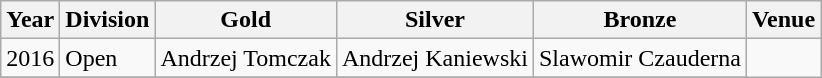<table class="wikitable sortable" style="text-align: left;">
<tr>
<th>Year</th>
<th>Division</th>
<th> Gold</th>
<th> Silver</th>
<th> Bronze</th>
<th>Venue</th>
</tr>
<tr>
<td>2016</td>
<td>Open</td>
<td> Andrzej Tomczak</td>
<td> Andrzej Kaniewski</td>
<td> Slawomir Czauderna</td>
</tr>
<tr>
</tr>
</table>
